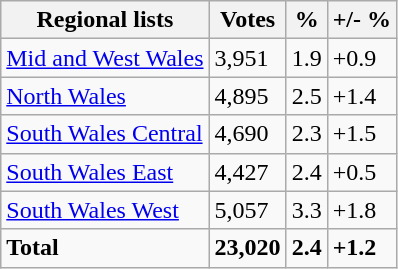<table class="wikitable sortable">
<tr>
<th>Regional lists</th>
<th>Votes</th>
<th>%</th>
<th>+/- %</th>
</tr>
<tr>
<td><a href='#'>Mid and West Wales</a></td>
<td>3,951</td>
<td>1.9</td>
<td>+0.9</td>
</tr>
<tr>
<td><a href='#'>North Wales</a></td>
<td>4,895</td>
<td>2.5</td>
<td>+1.4</td>
</tr>
<tr>
<td><a href='#'>South Wales Central</a></td>
<td>4,690</td>
<td>2.3</td>
<td>+1.5</td>
</tr>
<tr>
<td><a href='#'>South Wales East</a></td>
<td>4,427</td>
<td>2.4</td>
<td>+0.5</td>
</tr>
<tr>
<td><a href='#'>South Wales West</a></td>
<td>5,057</td>
<td>3.3</td>
<td>+1.8</td>
</tr>
<tr>
<td><strong>Total</strong></td>
<td><strong>23,020</strong></td>
<td><strong>2.4</strong></td>
<td><strong>+1.2</strong></td>
</tr>
</table>
